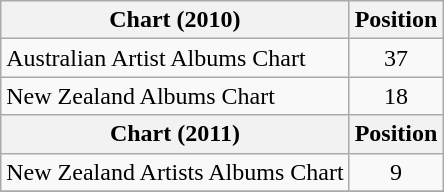<table class="wikitable">
<tr>
<th>Chart (2010)</th>
<th>Position</th>
</tr>
<tr>
<td>Australian Artist Albums Chart</td>
<td style="text-align:center;">37</td>
</tr>
<tr>
<td>New Zealand Albums Chart</td>
<td style="text-align:center;">18</td>
</tr>
<tr>
<th>Chart (2011)</th>
<th>Position</th>
</tr>
<tr>
<td>New Zealand Artists Albums Chart</td>
<td style="text-align:center;">9</td>
</tr>
<tr>
</tr>
</table>
